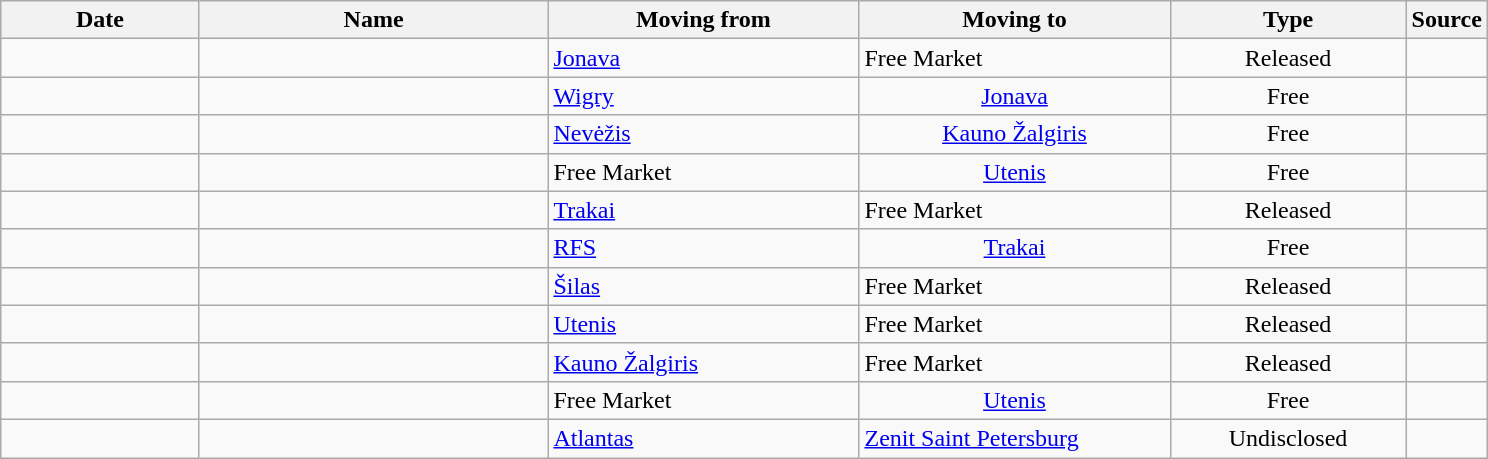<table class="wikitable sortable">
<tr>
<th style="width:125px;">Date</th>
<th style="width:225px;">Name</th>
<th style="width:200px;">Moving from</th>
<th style="width:200px;">Moving to</th>
<th style="width:150px;">Type</th>
<th style="width:20px;">Source</th>
</tr>
<tr>
<td align=center></td>
<td> <em></em></td>
<td><a href='#'>Jonava</a></td>
<td>Free Market</td>
<td align=center>Released</td>
<td align=center></td>
</tr>
<tr>
<td align=center></td>
<td> <em></em></td>
<td> <a href='#'>Wigry</a></td>
<td align=center><a href='#'>Jonava</a></td>
<td align=center>Free</td>
<td align=center></td>
</tr>
<tr>
<td align=center></td>
<td> <em></em></td>
<td><a href='#'>Nevėžis</a></td>
<td align=center><a href='#'>Kauno Žalgiris</a></td>
<td align=center>Free</td>
<td align=center></td>
</tr>
<tr>
<td align=center></td>
<td> <em></em></td>
<td>Free Market</td>
<td align=center><a href='#'>Utenis</a></td>
<td align=center>Free</td>
<td align=center></td>
</tr>
<tr>
<td align=center></td>
<td> <em></em></td>
<td><a href='#'>Trakai</a></td>
<td>Free Market</td>
<td align=center>Released</td>
<td align=center></td>
</tr>
<tr>
<td align=center></td>
<td> <em></em></td>
<td> <a href='#'>RFS</a></td>
<td align=center><a href='#'>Trakai</a></td>
<td align=center>Free</td>
<td align=center></td>
</tr>
<tr>
<td align=center></td>
<td> <em></em></td>
<td><a href='#'>Šilas</a></td>
<td>Free Market</td>
<td align=center>Released</td>
<td align=center></td>
</tr>
<tr>
<td align=center></td>
<td> <em></em></td>
<td><a href='#'>Utenis</a></td>
<td>Free Market</td>
<td align=center>Released</td>
<td align=center></td>
</tr>
<tr>
<td align=center></td>
<td> <em></em></td>
<td><a href='#'>Kauno Žalgiris</a></td>
<td>Free Market</td>
<td align=center>Released</td>
<td align=center></td>
</tr>
<tr>
<td align=center></td>
<td> <em></em></td>
<td>Free Market</td>
<td align=center><a href='#'>Utenis</a></td>
<td align=center>Free</td>
<td align=center></td>
</tr>
<tr>
<td align=center></td>
<td> <em></em></td>
<td><a href='#'>Atlantas</a></td>
<td> <a href='#'>Zenit Saint Petersburg</a></td>
<td align=center>Undisclosed</td>
<td align=center></td>
</tr>
</table>
